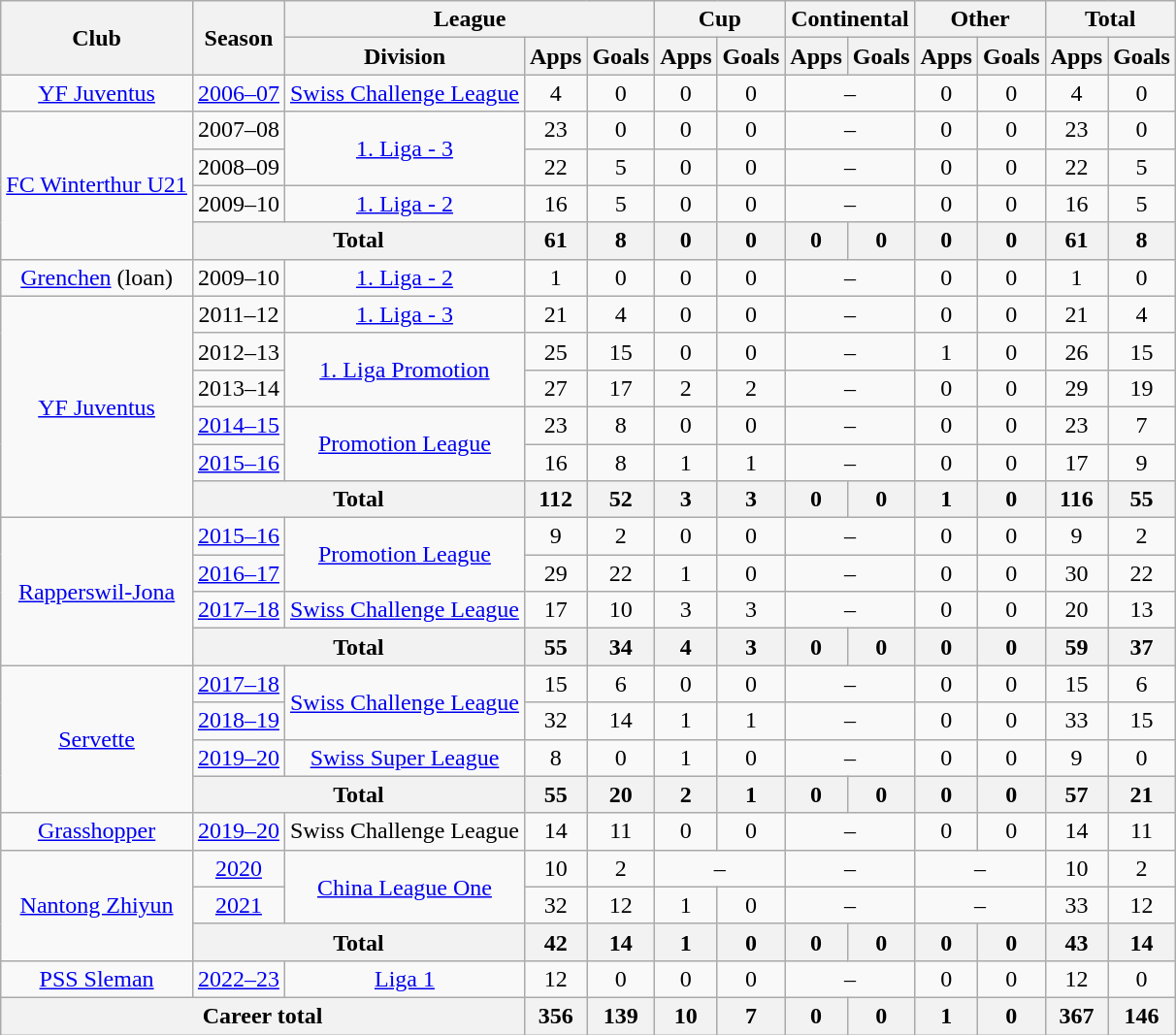<table class="wikitable" style="text-align: center">
<tr>
<th rowspan="2">Club</th>
<th rowspan="2">Season</th>
<th colspan="3">League</th>
<th colspan="2">Cup</th>
<th colspan="2">Continental</th>
<th colspan="2">Other</th>
<th colspan="2">Total</th>
</tr>
<tr>
<th>Division</th>
<th>Apps</th>
<th>Goals</th>
<th>Apps</th>
<th>Goals</th>
<th>Apps</th>
<th>Goals</th>
<th>Apps</th>
<th>Goals</th>
<th>Apps</th>
<th>Goals</th>
</tr>
<tr>
<td><a href='#'>YF Juventus</a></td>
<td><a href='#'>2006–07</a></td>
<td><a href='#'>Swiss Challenge League</a></td>
<td>4</td>
<td>0</td>
<td>0</td>
<td>0</td>
<td colspan="2">–</td>
<td>0</td>
<td>0</td>
<td>4</td>
<td>0</td>
</tr>
<tr>
<td rowspan="4"><a href='#'>FC Winterthur U21</a></td>
<td>2007–08</td>
<td rowspan="2"><a href='#'>1. Liga - 3</a></td>
<td>23</td>
<td>0</td>
<td>0</td>
<td>0</td>
<td colspan="2">–</td>
<td>0</td>
<td>0</td>
<td>23</td>
<td>0</td>
</tr>
<tr>
<td>2008–09</td>
<td>22</td>
<td>5</td>
<td>0</td>
<td>0</td>
<td colspan="2">–</td>
<td>0</td>
<td>0</td>
<td>22</td>
<td>5</td>
</tr>
<tr>
<td>2009–10</td>
<td><a href='#'>1. Liga - 2</a></td>
<td>16</td>
<td>5</td>
<td>0</td>
<td>0</td>
<td colspan="2">–</td>
<td>0</td>
<td>0</td>
<td>16</td>
<td>5</td>
</tr>
<tr>
<th colspan="2"><strong>Total</strong></th>
<th>61</th>
<th>8</th>
<th>0</th>
<th>0</th>
<th>0</th>
<th>0</th>
<th>0</th>
<th>0</th>
<th>61</th>
<th>8</th>
</tr>
<tr>
<td><a href='#'>Grenchen</a> (loan)</td>
<td>2009–10</td>
<td><a href='#'>1. Liga - 2</a></td>
<td>1</td>
<td>0</td>
<td>0</td>
<td>0</td>
<td colspan="2">–</td>
<td>0</td>
<td>0</td>
<td>1</td>
<td>0</td>
</tr>
<tr>
<td rowspan="6"><a href='#'>YF Juventus</a></td>
<td>2011–12</td>
<td><a href='#'>1. Liga - 3</a></td>
<td>21</td>
<td>4</td>
<td>0</td>
<td>0</td>
<td colspan="2">–</td>
<td>0</td>
<td>0</td>
<td>21</td>
<td>4</td>
</tr>
<tr>
<td>2012–13</td>
<td rowspan="2"><a href='#'>1. Liga Promotion</a></td>
<td>25</td>
<td>15</td>
<td>0</td>
<td>0</td>
<td colspan="2">–</td>
<td>1</td>
<td>0</td>
<td>26</td>
<td>15</td>
</tr>
<tr>
<td>2013–14</td>
<td>27</td>
<td>17</td>
<td>2</td>
<td>2</td>
<td colspan="2">–</td>
<td>0</td>
<td>0</td>
<td>29</td>
<td>19</td>
</tr>
<tr>
<td><a href='#'>2014–15</a></td>
<td rowspan="2"><a href='#'>Promotion League</a></td>
<td>23</td>
<td>8</td>
<td>0</td>
<td>0</td>
<td colspan="2">–</td>
<td>0</td>
<td>0</td>
<td>23</td>
<td>7</td>
</tr>
<tr>
<td><a href='#'>2015–16</a></td>
<td>16</td>
<td>8</td>
<td>1</td>
<td>1</td>
<td colspan="2">–</td>
<td>0</td>
<td>0</td>
<td>17</td>
<td>9</td>
</tr>
<tr>
<th colspan="2"><strong>Total</strong></th>
<th>112</th>
<th>52</th>
<th>3</th>
<th>3</th>
<th>0</th>
<th>0</th>
<th>1</th>
<th>0</th>
<th>116</th>
<th>55</th>
</tr>
<tr>
<td rowspan="4"><a href='#'>Rapperswil-Jona</a></td>
<td><a href='#'>2015–16</a></td>
<td rowspan="2"><a href='#'>Promotion League</a></td>
<td>9</td>
<td>2</td>
<td>0</td>
<td>0</td>
<td colspan="2">–</td>
<td>0</td>
<td>0</td>
<td>9</td>
<td>2</td>
</tr>
<tr>
<td><a href='#'>2016–17</a></td>
<td>29</td>
<td>22</td>
<td>1</td>
<td>0</td>
<td colspan="2">–</td>
<td>0</td>
<td>0</td>
<td>30</td>
<td>22</td>
</tr>
<tr>
<td><a href='#'>2017–18</a></td>
<td><a href='#'>Swiss Challenge League</a></td>
<td>17</td>
<td>10</td>
<td>3</td>
<td>3</td>
<td colspan="2">–</td>
<td>0</td>
<td>0</td>
<td>20</td>
<td>13</td>
</tr>
<tr>
<th colspan="2"><strong>Total</strong></th>
<th>55</th>
<th>34</th>
<th>4</th>
<th>3</th>
<th>0</th>
<th>0</th>
<th>0</th>
<th>0</th>
<th>59</th>
<th>37</th>
</tr>
<tr>
<td rowspan="4"><a href='#'>Servette</a></td>
<td><a href='#'>2017–18</a></td>
<td rowspan="2"><a href='#'>Swiss Challenge League</a></td>
<td>15</td>
<td>6</td>
<td>0</td>
<td>0</td>
<td colspan="2">–</td>
<td>0</td>
<td>0</td>
<td>15</td>
<td>6</td>
</tr>
<tr>
<td><a href='#'>2018–19</a></td>
<td>32</td>
<td>14</td>
<td>1</td>
<td>1</td>
<td colspan="2">–</td>
<td>0</td>
<td>0</td>
<td>33</td>
<td>15</td>
</tr>
<tr>
<td><a href='#'>2019–20</a></td>
<td><a href='#'>Swiss Super League</a></td>
<td>8</td>
<td>0</td>
<td>1</td>
<td>0</td>
<td colspan="2">–</td>
<td>0</td>
<td>0</td>
<td>9</td>
<td>0</td>
</tr>
<tr>
<th colspan="2"><strong>Total</strong></th>
<th>55</th>
<th>20</th>
<th>2</th>
<th>1</th>
<th>0</th>
<th>0</th>
<th>0</th>
<th>0</th>
<th>57</th>
<th>21</th>
</tr>
<tr>
<td rowspan="1"><a href='#'>Grasshopper</a></td>
<td><a href='#'>2019–20</a></td>
<td rowspan="">Swiss Challenge League</td>
<td>14</td>
<td>11</td>
<td>0</td>
<td>0</td>
<td colspan="2">–</td>
<td>0</td>
<td>0</td>
<td>14</td>
<td>11</td>
</tr>
<tr>
<td rowspan="3"><a href='#'>Nantong Zhiyun</a></td>
<td><a href='#'>2020</a></td>
<td rowspan="2"><a href='#'>China League One</a></td>
<td>10</td>
<td>2</td>
<td colspan="2">–</td>
<td colspan="2">–</td>
<td colspan="2">–</td>
<td>10</td>
<td>2</td>
</tr>
<tr>
<td><a href='#'>2021</a></td>
<td>32</td>
<td>12</td>
<td>1</td>
<td>0</td>
<td colspan="2">–</td>
<td colspan="2">–</td>
<td>33</td>
<td>12</td>
</tr>
<tr>
<th colspan="2"><strong>Total</strong></th>
<th>42</th>
<th>14</th>
<th>1</th>
<th>0</th>
<th>0</th>
<th>0</th>
<th>0</th>
<th>0</th>
<th>43</th>
<th>14</th>
</tr>
<tr>
<td rowspan="1"><a href='#'>PSS Sleman</a></td>
<td><a href='#'>2022–23</a></td>
<td><a href='#'>Liga 1</a></td>
<td>12</td>
<td>0</td>
<td>0</td>
<td>0</td>
<td colspan="2">–</td>
<td>0</td>
<td>0</td>
<td>12</td>
<td>0</td>
</tr>
<tr>
<th colspan="3"><strong>Career total</strong></th>
<th>356</th>
<th>139</th>
<th>10</th>
<th>7</th>
<th>0</th>
<th>0</th>
<th>1</th>
<th>0</th>
<th>367</th>
<th>146</th>
</tr>
</table>
